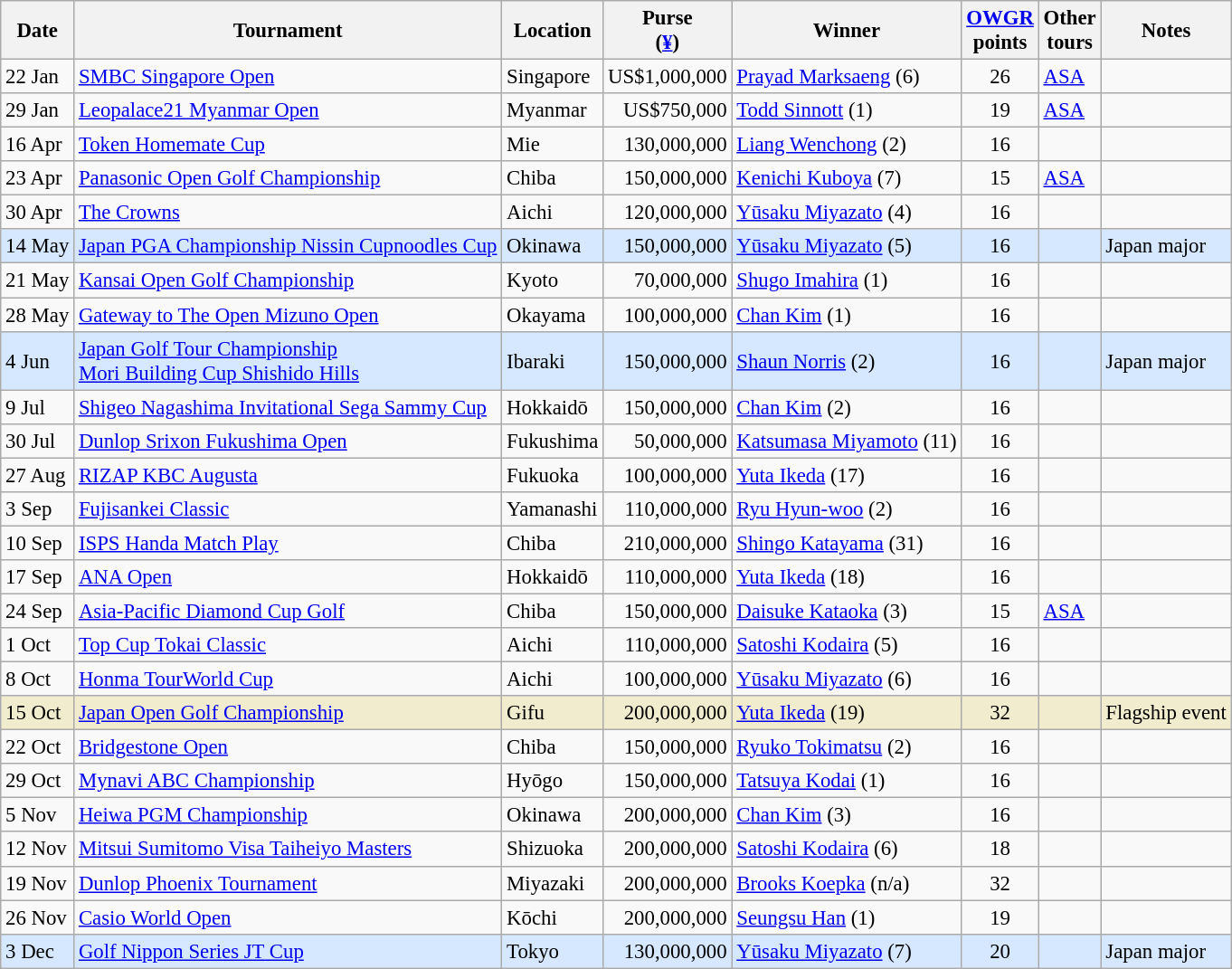<table class="wikitable" style="font-size:95%">
<tr>
<th>Date</th>
<th>Tournament</th>
<th>Location</th>
<th>Purse<br>(<a href='#'>¥</a>)</th>
<th>Winner</th>
<th><a href='#'>OWGR</a><br>points</th>
<th>Other<br>tours</th>
<th>Notes</th>
</tr>
<tr>
<td>22 Jan</td>
<td><a href='#'>SMBC Singapore Open</a></td>
<td>Singapore</td>
<td align=right>US$1,000,000</td>
<td> <a href='#'>Prayad Marksaeng</a> (6)</td>
<td align=center>26</td>
<td><a href='#'>ASA</a></td>
<td></td>
</tr>
<tr>
<td>29 Jan</td>
<td><a href='#'>Leopalace21 Myanmar Open</a></td>
<td>Myanmar</td>
<td align=right>US$750,000</td>
<td> <a href='#'>Todd Sinnott</a> (1)</td>
<td align=center>19</td>
<td><a href='#'>ASA</a></td>
<td></td>
</tr>
<tr>
<td>16 Apr</td>
<td><a href='#'>Token Homemate Cup</a></td>
<td>Mie</td>
<td align=right>130,000,000</td>
<td> <a href='#'>Liang Wenchong</a> (2)</td>
<td align=center>16</td>
<td></td>
<td></td>
</tr>
<tr>
<td>23 Apr</td>
<td><a href='#'>Panasonic Open Golf Championship</a></td>
<td>Chiba</td>
<td align=right>150,000,000</td>
<td> <a href='#'>Kenichi Kuboya</a> (7)</td>
<td align=center>15</td>
<td><a href='#'>ASA</a></td>
<td></td>
</tr>
<tr>
<td>30 Apr</td>
<td><a href='#'>The Crowns</a></td>
<td>Aichi</td>
<td align=right>120,000,000</td>
<td> <a href='#'>Yūsaku Miyazato</a> (4)</td>
<td align=center>16</td>
<td></td>
<td></td>
</tr>
<tr style="background:#D6E8FF;">
<td>14 May</td>
<td><a href='#'>Japan PGA Championship Nissin Cupnoodles Cup</a></td>
<td>Okinawa</td>
<td align=right>150,000,000</td>
<td> <a href='#'>Yūsaku Miyazato</a> (5)</td>
<td align=center>16</td>
<td></td>
<td>Japan major</td>
</tr>
<tr>
<td>21 May</td>
<td><a href='#'>Kansai Open Golf Championship</a></td>
<td>Kyoto</td>
<td align=right>70,000,000</td>
<td> <a href='#'>Shugo Imahira</a> (1)</td>
<td align=center>16</td>
<td></td>
<td></td>
</tr>
<tr>
<td>28 May</td>
<td><a href='#'>Gateway to The Open Mizuno Open</a></td>
<td>Okayama</td>
<td align=right>100,000,000</td>
<td> <a href='#'>Chan Kim</a> (1)</td>
<td align=center>16</td>
<td></td>
<td></td>
</tr>
<tr style="background:#D6E8FF;">
<td>4 Jun</td>
<td><a href='#'>Japan Golf Tour Championship<br>Mori Building Cup Shishido Hills</a></td>
<td>Ibaraki</td>
<td align=right>150,000,000</td>
<td> <a href='#'>Shaun Norris</a> (2)</td>
<td align=center>16</td>
<td></td>
<td>Japan major</td>
</tr>
<tr>
<td>9 Jul</td>
<td><a href='#'>Shigeo Nagashima Invitational Sega Sammy Cup</a></td>
<td>Hokkaidō</td>
<td align=right>150,000,000</td>
<td> <a href='#'>Chan Kim</a> (2)</td>
<td align=center>16</td>
<td></td>
<td></td>
</tr>
<tr>
<td>30 Jul</td>
<td><a href='#'>Dunlop Srixon Fukushima Open</a></td>
<td>Fukushima</td>
<td align=right>50,000,000</td>
<td> <a href='#'>Katsumasa Miyamoto</a> (11)</td>
<td align=center>16</td>
<td></td>
<td></td>
</tr>
<tr>
<td>27 Aug</td>
<td><a href='#'>RIZAP KBC Augusta</a></td>
<td>Fukuoka</td>
<td align=right>100,000,000</td>
<td> <a href='#'>Yuta Ikeda</a> (17)</td>
<td align=center>16</td>
<td></td>
<td></td>
</tr>
<tr>
<td>3 Sep</td>
<td><a href='#'>Fujisankei Classic</a></td>
<td>Yamanashi</td>
<td align=right>110,000,000</td>
<td> <a href='#'>Ryu Hyun-woo</a> (2)</td>
<td align=center>16</td>
<td></td>
<td></td>
</tr>
<tr>
<td>10 Sep</td>
<td><a href='#'>ISPS Handa Match Play</a></td>
<td>Chiba</td>
<td align=right>210,000,000</td>
<td> <a href='#'>Shingo Katayama</a> (31)</td>
<td align=center>16</td>
<td></td>
<td></td>
</tr>
<tr>
<td>17 Sep</td>
<td><a href='#'>ANA Open</a></td>
<td>Hokkaidō</td>
<td align=right>110,000,000</td>
<td> <a href='#'>Yuta Ikeda</a> (18)</td>
<td align=center>16</td>
<td></td>
</tr>
<tr>
<td>24 Sep</td>
<td><a href='#'>Asia-Pacific Diamond Cup Golf</a></td>
<td>Chiba</td>
<td align=right>150,000,000</td>
<td> <a href='#'>Daisuke Kataoka</a> (3)</td>
<td align=center>15</td>
<td><a href='#'>ASA</a></td>
<td></td>
</tr>
<tr>
<td>1 Oct</td>
<td><a href='#'>Top Cup Tokai Classic</a></td>
<td>Aichi</td>
<td align=right>110,000,000</td>
<td> <a href='#'>Satoshi Kodaira</a> (5)</td>
<td align=center>16</td>
<td></td>
<td></td>
</tr>
<tr>
<td>8 Oct</td>
<td><a href='#'>Honma TourWorld Cup</a></td>
<td>Aichi</td>
<td align=right>100,000,000</td>
<td> <a href='#'>Yūsaku Miyazato</a> (6)</td>
<td align=center>16</td>
<td></td>
<td></td>
</tr>
<tr style="background:#f2ecce;">
<td>15 Oct</td>
<td><a href='#'>Japan Open Golf Championship</a></td>
<td>Gifu</td>
<td align=right>200,000,000</td>
<td> <a href='#'>Yuta Ikeda</a> (19)</td>
<td align=center>32</td>
<td></td>
<td>Flagship event</td>
</tr>
<tr>
<td>22 Oct</td>
<td><a href='#'>Bridgestone Open</a></td>
<td>Chiba</td>
<td align=right>150,000,000</td>
<td> <a href='#'>Ryuko Tokimatsu</a> (2)</td>
<td align=center>16</td>
<td></td>
<td></td>
</tr>
<tr>
<td>29 Oct</td>
<td><a href='#'>Mynavi ABC Championship</a></td>
<td>Hyōgo</td>
<td align=right>150,000,000</td>
<td> <a href='#'>Tatsuya Kodai</a> (1)</td>
<td align=center>16</td>
<td></td>
<td></td>
</tr>
<tr>
<td>5 Nov</td>
<td><a href='#'>Heiwa PGM Championship</a></td>
<td>Okinawa</td>
<td align=right>200,000,000</td>
<td> <a href='#'>Chan Kim</a> (3)</td>
<td align=center>16</td>
<td></td>
<td></td>
</tr>
<tr>
<td>12 Nov</td>
<td><a href='#'>Mitsui Sumitomo Visa Taiheiyo Masters</a></td>
<td>Shizuoka</td>
<td align=right>200,000,000</td>
<td> <a href='#'>Satoshi Kodaira</a> (6)</td>
<td align=center>18</td>
<td></td>
<td></td>
</tr>
<tr>
<td>19 Nov</td>
<td><a href='#'>Dunlop Phoenix Tournament</a></td>
<td>Miyazaki</td>
<td align=right>200,000,000</td>
<td> <a href='#'>Brooks Koepka</a> (n/a)</td>
<td align=center>32</td>
<td></td>
<td></td>
</tr>
<tr>
<td>26 Nov</td>
<td><a href='#'>Casio World Open</a></td>
<td>Kōchi</td>
<td align=right>200,000,000</td>
<td> <a href='#'>Seungsu Han</a> (1)</td>
<td align=center>19</td>
<td></td>
<td></td>
</tr>
<tr style="background:#D6E8FF;">
<td>3 Dec</td>
<td><a href='#'>Golf Nippon Series JT Cup</a></td>
<td>Tokyo</td>
<td align=right>130,000,000</td>
<td> <a href='#'>Yūsaku Miyazato</a> (7)</td>
<td align=center>20</td>
<td></td>
<td>Japan major</td>
</tr>
</table>
